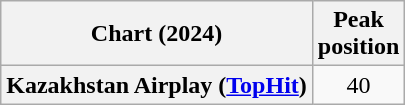<table class="wikitable plainrowheaders" style="text-align:center">
<tr>
<th scope="col">Chart (2024)</th>
<th scope="col">Peak<br>position</th>
</tr>
<tr>
<th scope="row">Kazakhstan Airplay (<a href='#'>TopHit</a>)</th>
<td>40</td>
</tr>
</table>
